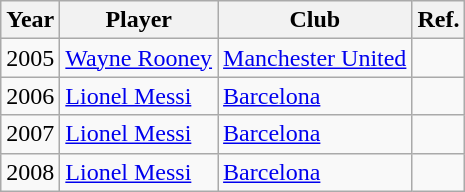<table class="wikitable">
<tr>
<th>Year</th>
<th>Player</th>
<th>Club</th>
<th>Ref.</th>
</tr>
<tr>
<td>2005</td>
<td> <a href='#'>Wayne Rooney</a></td>
<td> <a href='#'>Manchester United</a></td>
<td></td>
</tr>
<tr>
<td>2006</td>
<td> <a href='#'>Lionel Messi</a></td>
<td> <a href='#'>Barcelona</a></td>
<td></td>
</tr>
<tr>
<td>2007</td>
<td> <a href='#'>Lionel Messi</a></td>
<td> <a href='#'>Barcelona</a></td>
<td></td>
</tr>
<tr>
<td>2008</td>
<td> <a href='#'>Lionel Messi</a></td>
<td> <a href='#'>Barcelona</a></td>
<td></td>
</tr>
</table>
